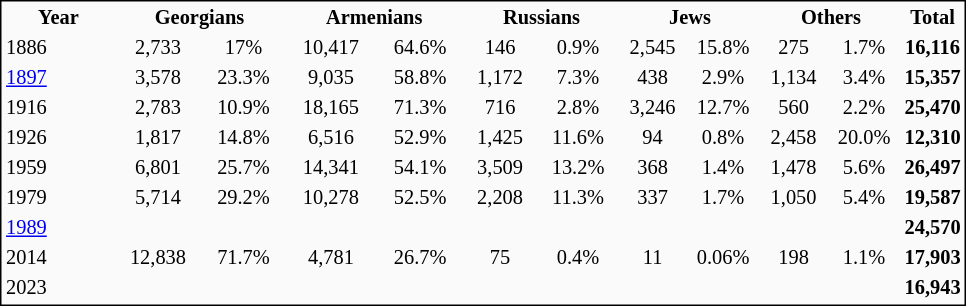<table style="text-align:center; font-size:85%; border:1px solid black; background:#fafafa">
<tr>
<th scope="col" style="width:70px;">Year</th>
<th scope="col" colspan=2 style="width:110px;">Georgians</th>
<th scope="col" colspan=2 style="width:115px;">Armenians</th>
<th scope="col" colspan=2 style="width:100px;">Russians</th>
<th scope="col" colspan=2 style="width:90px;">Jews</th>
<th scope="col" colspan=2 style="width:90px;">Others</th>
<th scope="col" style="width:70">Total</th>
</tr>
<tr>
<td style="text-align:left;">1886</td>
<td>2,733</td>
<td>17%</td>
<td>10,417</td>
<td>64.6%</td>
<td>146</td>
<td>0.9%</td>
<td>2,545</td>
<td>15.8%</td>
<td>275</td>
<td>1.7%</td>
<td><strong>16,116</strong></td>
</tr>
<tr>
<td style="text-align:left;"><a href='#'>1897</a></td>
<td>3,578</td>
<td>23.3%</td>
<td>9,035</td>
<td>58.8%</td>
<td>1,172</td>
<td>7.3%</td>
<td>438</td>
<td>2.9%</td>
<td>1,134</td>
<td>3.4%</td>
<td><strong>15,357</strong></td>
</tr>
<tr>
<td style="text-align:left;">1916</td>
<td>2,783</td>
<td>10.9%</td>
<td>18,165</td>
<td>71.3%</td>
<td>716</td>
<td>2.8%</td>
<td>3,246</td>
<td>12.7%</td>
<td>560</td>
<td>2.2%</td>
<td><strong>25,470</strong></td>
</tr>
<tr>
<td style="text-align:left;">1926</td>
<td>1,817</td>
<td>14.8%</td>
<td>6,516</td>
<td>52.9%</td>
<td>1,425</td>
<td>11.6%</td>
<td>94</td>
<td>0.8%</td>
<td>2,458</td>
<td>20.0%</td>
<th>12,310</th>
</tr>
<tr>
<td style="text-align:left;">1959</td>
<td>6,801</td>
<td>25.7%</td>
<td>14,341</td>
<td>54.1%</td>
<td>3,509</td>
<td>13.2%</td>
<td>368</td>
<td>1.4%</td>
<td>1,478</td>
<td>5.6%</td>
<td><strong>26,497</strong></td>
</tr>
<tr>
<td style="text-align:left;">1979</td>
<td>5,714</td>
<td>29.2%</td>
<td>10,278</td>
<td>52.5%</td>
<td>2,208</td>
<td>11.3%</td>
<td>337</td>
<td>1.7%</td>
<td>1,050</td>
<td>5.4%</td>
<td><strong>19,587</strong></td>
</tr>
<tr>
<td style="text-align:left;"><a href='#'>1989</a></td>
<td></td>
<td></td>
<td></td>
<td></td>
<td></td>
<td></td>
<td></td>
<td></td>
<td></td>
<td></td>
<th>24,570</th>
</tr>
<tr>
<td style="text-align:left;">2014</td>
<td>12,838</td>
<td>71.7%</td>
<td>4,781</td>
<td>26.7%</td>
<td>75</td>
<td>0.4%</td>
<td>11</td>
<td>0.06%</td>
<td>198</td>
<td>1.1%</td>
<th>17,903</th>
</tr>
<tr>
<td style="text-align:left;">2023</td>
<td></td>
<td></td>
<td></td>
<td></td>
<td></td>
<td></td>
<td></td>
<td></td>
<td></td>
<td></td>
<td><strong>16,943</strong></td>
</tr>
</table>
